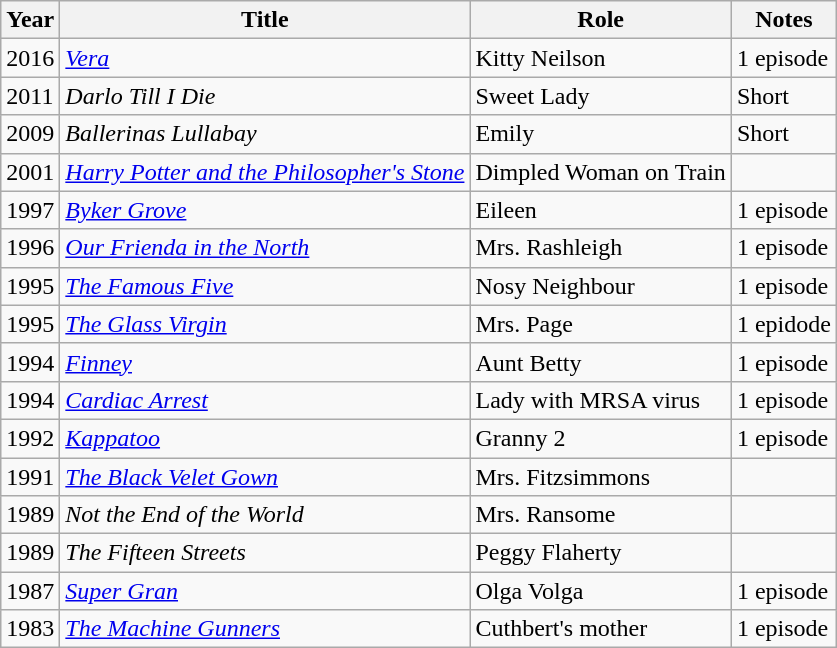<table class="wikitable">
<tr>
<th>Year</th>
<th>Title</th>
<th>Role</th>
<th>Notes</th>
</tr>
<tr>
<td>2016</td>
<td><a href='#'><em>Vera</em></a></td>
<td>Kitty Neilson</td>
<td>1 episode</td>
</tr>
<tr>
<td>2011</td>
<td><em>Darlo Till I Die</em></td>
<td>Sweet Lady</td>
<td>Short</td>
</tr>
<tr>
<td>2009</td>
<td><em>Ballerinas Lullabay</em></td>
<td>Emily</td>
<td>Short</td>
</tr>
<tr>
<td>2001</td>
<td><em><a href='#'>Harry Potter and the Philosopher's Stone</a></em></td>
<td>Dimpled Woman on Train</td>
<td></td>
</tr>
<tr>
<td>1997</td>
<td><em><a href='#'>Byker Grove</a></em></td>
<td>Eileen</td>
<td>1 episode</td>
</tr>
<tr>
<td>1996</td>
<td><a href='#'><em>Our Frienda in the North</em></a></td>
<td>Mrs. Rashleigh</td>
<td>1 episode</td>
</tr>
<tr>
<td>1995</td>
<td><a href='#'><em>The Famous Five</em></a></td>
<td>Nosy Neighbour</td>
<td>1 episode</td>
</tr>
<tr>
<td>1995</td>
<td><em><a href='#'>The Glass Virgin</a></em></td>
<td>Mrs. Page</td>
<td>1 epidode</td>
</tr>
<tr>
<td>1994</td>
<td><a href='#'><em>Finney</em></a></td>
<td>Aunt Betty</td>
<td>1 episode</td>
</tr>
<tr>
<td>1994</td>
<td><a href='#'><em>Cardiac Arrest</em></a></td>
<td>Lady with MRSA virus</td>
<td>1 episode</td>
</tr>
<tr>
<td>1992</td>
<td><em><a href='#'>Kappatoo</a></em></td>
<td>Granny 2</td>
<td>1 episode</td>
</tr>
<tr>
<td>1991</td>
<td><a href='#'><em>The Black Velet Gown</em></a></td>
<td>Mrs. Fitzsimmons</td>
<td></td>
</tr>
<tr>
<td>1989</td>
<td><em>Not the End of the World</em></td>
<td>Mrs. Ransome</td>
<td></td>
</tr>
<tr>
<td>1989</td>
<td><em>The Fifteen Streets</em></td>
<td>Peggy Flaherty</td>
<td></td>
</tr>
<tr>
<td>1987</td>
<td><em><a href='#'>Super Gran</a></em></td>
<td>Olga Volga</td>
<td>1 episode</td>
</tr>
<tr>
<td>1983</td>
<td><em><a href='#'>The Machine Gunners</a></em></td>
<td>Cuthbert's mother</td>
<td>1 episode</td>
</tr>
</table>
